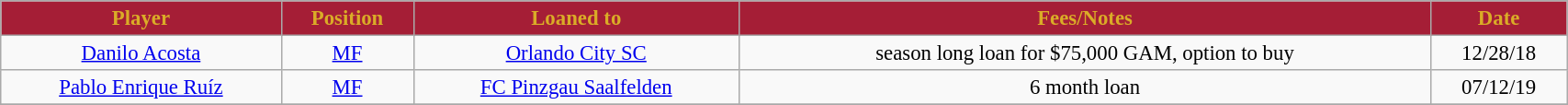<table class="wikitable sortable" style="width:90%; text-align:center; font-size:95%;">
<tr>
<th style="background:#A51E36; color:#DAAC27; text-align:center;"><strong>Player </strong></th>
<th style="background:#A51E36; color:#DAAC27; text-align:center;"><strong>Position </strong></th>
<th style="background:#A51E36; color:#DAAC27; text-align:center;"><strong>Loaned to</strong></th>
<th style="background:#A51E36; color:#DAAC27; text-align:center;"><strong>Fees/Notes </strong></th>
<th style="background:#A51E36; color:#DAAC27; text-align:center;"><strong>Date</strong></th>
</tr>
<tr>
<td> <a href='#'>Danilo Acosta</a></td>
<td style="text-align:center;"><a href='#'>MF</a></td>
<td> <a href='#'>Orlando City SC</a></td>
<td>season long loan for $75,000 GAM, option to buy </td>
<td>12/28/18</td>
</tr>
<tr>
<td> <a href='#'>Pablo Enrique Ruíz</a></td>
<td style="text-align:center;"><a href='#'>MF</a></td>
<td> <a href='#'>FC Pinzgau Saalfelden</a></td>
<td>6 month loan </td>
<td>07/12/19</td>
</tr>
<tr>
</tr>
</table>
